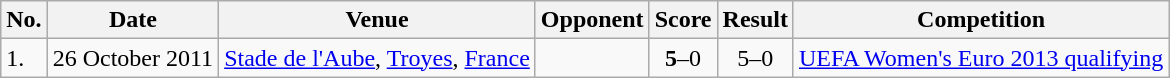<table class="wikitable">
<tr>
<th>No.</th>
<th>Date</th>
<th>Venue</th>
<th>Opponent</th>
<th>Score</th>
<th>Result</th>
<th>Competition</th>
</tr>
<tr>
<td>1.</td>
<td>26 October 2011</td>
<td><a href='#'>Stade de l'Aube</a>, <a href='#'>Troyes</a>, <a href='#'>France</a></td>
<td></td>
<td align=center><strong>5</strong>–0</td>
<td align=center>5–0</td>
<td><a href='#'>UEFA Women's Euro 2013 qualifying</a></td>
</tr>
</table>
